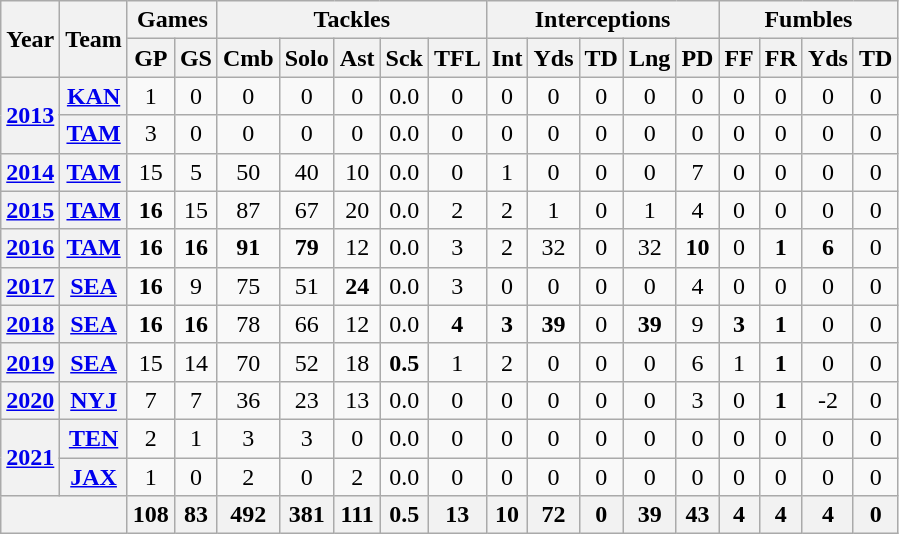<table class="wikitable" style="text-align:center">
<tr>
<th rowspan="2">Year</th>
<th rowspan="2">Team</th>
<th colspan="2">Games</th>
<th colspan="5">Tackles</th>
<th colspan="5">Interceptions</th>
<th colspan="4">Fumbles</th>
</tr>
<tr>
<th>GP</th>
<th>GS</th>
<th>Cmb</th>
<th>Solo</th>
<th>Ast</th>
<th>Sck</th>
<th>TFL</th>
<th>Int</th>
<th>Yds</th>
<th>TD</th>
<th>Lng</th>
<th>PD</th>
<th>FF</th>
<th>FR</th>
<th>Yds</th>
<th>TD</th>
</tr>
<tr>
<th rowspan="2"><a href='#'>2013</a></th>
<th><a href='#'>KAN</a></th>
<td>1</td>
<td>0</td>
<td>0</td>
<td>0</td>
<td>0</td>
<td>0.0</td>
<td>0</td>
<td>0</td>
<td>0</td>
<td>0</td>
<td>0</td>
<td>0</td>
<td>0</td>
<td>0</td>
<td>0</td>
<td>0</td>
</tr>
<tr>
<th><a href='#'>TAM</a></th>
<td>3</td>
<td>0</td>
<td>0</td>
<td>0</td>
<td>0</td>
<td>0.0</td>
<td>0</td>
<td>0</td>
<td>0</td>
<td>0</td>
<td>0</td>
<td>0</td>
<td>0</td>
<td>0</td>
<td>0</td>
<td>0</td>
</tr>
<tr>
<th><a href='#'>2014</a></th>
<th><a href='#'>TAM</a></th>
<td>15</td>
<td>5</td>
<td>50</td>
<td>40</td>
<td>10</td>
<td>0.0</td>
<td>0</td>
<td>1</td>
<td>0</td>
<td>0</td>
<td>0</td>
<td>7</td>
<td>0</td>
<td>0</td>
<td>0</td>
<td>0</td>
</tr>
<tr>
<th><a href='#'>2015</a></th>
<th><a href='#'>TAM</a></th>
<td><strong>16</strong></td>
<td>15</td>
<td>87</td>
<td>67</td>
<td>20</td>
<td>0.0</td>
<td>2</td>
<td>2</td>
<td>1</td>
<td>0</td>
<td>1</td>
<td>4</td>
<td>0</td>
<td>0</td>
<td>0</td>
<td>0</td>
</tr>
<tr>
<th><a href='#'>2016</a></th>
<th><a href='#'>TAM</a></th>
<td><strong>16</strong></td>
<td><strong>16</strong></td>
<td><strong>91</strong></td>
<td><strong>79</strong></td>
<td>12</td>
<td>0.0</td>
<td>3</td>
<td>2</td>
<td>32</td>
<td>0</td>
<td>32</td>
<td><strong>10</strong></td>
<td>0</td>
<td><strong>1</strong></td>
<td><strong>6</strong></td>
<td>0</td>
</tr>
<tr>
<th><a href='#'>2017</a></th>
<th><a href='#'>SEA</a></th>
<td><strong>16</strong></td>
<td>9</td>
<td>75</td>
<td>51</td>
<td><strong>24</strong></td>
<td>0.0</td>
<td>3</td>
<td>0</td>
<td>0</td>
<td>0</td>
<td>0</td>
<td>4</td>
<td>0</td>
<td>0</td>
<td>0</td>
<td>0</td>
</tr>
<tr>
<th><a href='#'>2018</a></th>
<th><a href='#'>SEA</a></th>
<td><strong>16</strong></td>
<td><strong>16</strong></td>
<td>78</td>
<td>66</td>
<td>12</td>
<td>0.0</td>
<td><strong>4</strong></td>
<td><strong>3</strong></td>
<td><strong>39</strong></td>
<td>0</td>
<td><strong>39</strong></td>
<td>9</td>
<td><strong>3</strong></td>
<td><strong>1</strong></td>
<td>0</td>
<td>0</td>
</tr>
<tr>
<th><a href='#'>2019</a></th>
<th><a href='#'>SEA</a></th>
<td>15</td>
<td>14</td>
<td>70</td>
<td>52</td>
<td>18</td>
<td><strong>0.5</strong></td>
<td>1</td>
<td>2</td>
<td>0</td>
<td>0</td>
<td>0</td>
<td>6</td>
<td>1</td>
<td><strong>1</strong></td>
<td>0</td>
<td>0</td>
</tr>
<tr>
<th><a href='#'>2020</a></th>
<th><a href='#'>NYJ</a></th>
<td>7</td>
<td>7</td>
<td>36</td>
<td>23</td>
<td>13</td>
<td>0.0</td>
<td>0</td>
<td>0</td>
<td>0</td>
<td>0</td>
<td>0</td>
<td>3</td>
<td>0</td>
<td><strong>1</strong></td>
<td>-2</td>
<td>0</td>
</tr>
<tr>
<th rowspan="2"><a href='#'>2021</a></th>
<th><a href='#'>TEN</a></th>
<td>2</td>
<td>1</td>
<td>3</td>
<td>3</td>
<td>0</td>
<td>0.0</td>
<td>0</td>
<td>0</td>
<td>0</td>
<td>0</td>
<td>0</td>
<td>0</td>
<td>0</td>
<td>0</td>
<td>0</td>
<td>0</td>
</tr>
<tr>
<th><a href='#'>JAX</a></th>
<td>1</td>
<td>0</td>
<td>2</td>
<td>0</td>
<td>2</td>
<td>0.0</td>
<td>0</td>
<td>0</td>
<td>0</td>
<td>0</td>
<td>0</td>
<td>0</td>
<td>0</td>
<td>0</td>
<td>0</td>
<td>0</td>
</tr>
<tr>
<th colspan="2"></th>
<th>108</th>
<th>83</th>
<th>492</th>
<th>381</th>
<th>111</th>
<th>0.5</th>
<th>13</th>
<th>10</th>
<th>72</th>
<th>0</th>
<th>39</th>
<th>43</th>
<th>4</th>
<th>4</th>
<th>4</th>
<th>0</th>
</tr>
</table>
